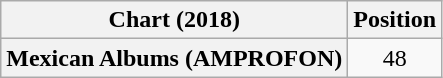<table class="wikitable plainrowheaders" style="text-align:center">
<tr>
<th>Chart (2018)</th>
<th>Position</th>
</tr>
<tr>
<th scope="row">Mexican Albums (AMPROFON)</th>
<td>48</td>
</tr>
</table>
